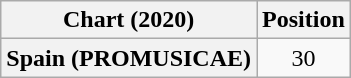<table class="wikitable plainrowheaders" style="text-align:center">
<tr>
<th scope="col">Chart (2020)</th>
<th scope="col">Position</th>
</tr>
<tr>
<th scope="row">Spain (PROMUSICAE)</th>
<td>30</td>
</tr>
</table>
